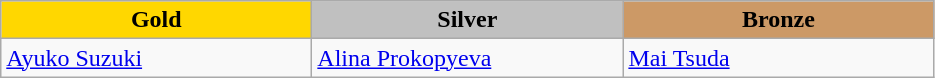<table class="wikitable" style="text-align:left">
<tr align="center">
<td width=200 bgcolor=gold><strong>Gold</strong></td>
<td width=200 bgcolor=silver><strong>Silver</strong></td>
<td width=200 bgcolor=CC9966><strong>Bronze</strong></td>
</tr>
<tr>
<td><a href='#'>Ayuko Suzuki</a><br><em></em></td>
<td><a href='#'>Alina Prokopyeva</a><br><em></em></td>
<td><a href='#'>Mai Tsuda</a><br><em></em></td>
</tr>
</table>
